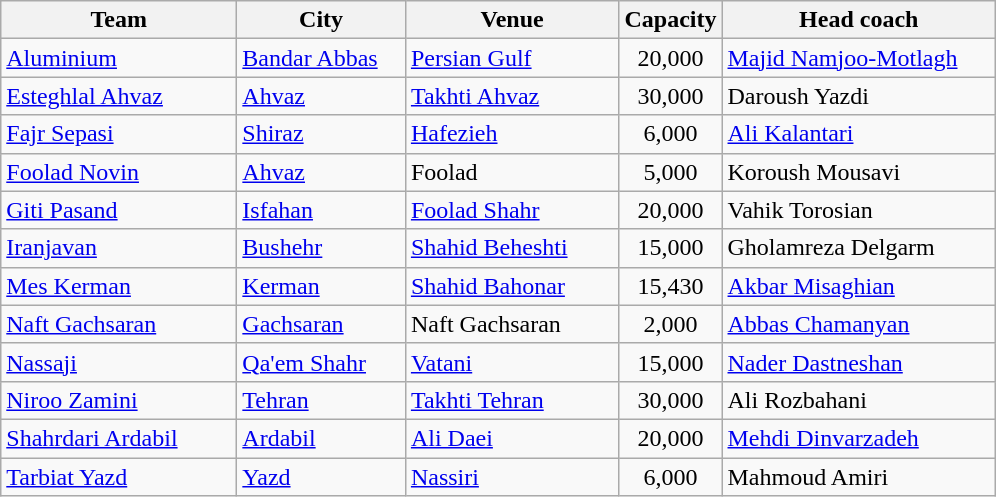<table class="wikitable" style="text-align: Left;">
<tr>
<th width=150>Team</th>
<th width=105>City</th>
<th width=135>Venue</th>
<th width=30>Capacity</th>
<th width=175>Head coach</th>
</tr>
<tr>
<td align="left"><a href='#'>Aluminium</a></td>
<td><a href='#'>Bandar Abbas</a></td>
<td><a href='#'>Persian Gulf</a></td>
<td align="Center">20,000</td>
<td> <a href='#'>Majid Namjoo-Motlagh</a></td>
</tr>
<tr>
<td align="left"><a href='#'>Esteghlal Ahvaz</a></td>
<td><a href='#'>Ahvaz</a></td>
<td><a href='#'>Takhti Ahvaz</a></td>
<td align="Center">30,000</td>
<td> Daroush Yazdi</td>
</tr>
<tr>
<td align="left"><a href='#'>Fajr Sepasi</a></td>
<td><a href='#'>Shiraz</a></td>
<td><a href='#'>Hafezieh</a></td>
<td align="Center">6,000</td>
<td> <a href='#'>Ali Kalantari</a></td>
</tr>
<tr>
<td align="left"><a href='#'>Foolad Novin</a></td>
<td><a href='#'>Ahvaz</a></td>
<td>Foolad</td>
<td align="Center">5,000</td>
<td> Koroush Mousavi</td>
</tr>
<tr>
<td align="left"><a href='#'>Giti Pasand</a></td>
<td><a href='#'>Isfahan</a></td>
<td><a href='#'>Foolad Shahr</a></td>
<td align="Center">20,000</td>
<td> Vahik Torosian</td>
</tr>
<tr>
<td align="left"><a href='#'>Iranjavan</a></td>
<td><a href='#'>Bushehr</a></td>
<td><a href='#'>Shahid Beheshti</a></td>
<td align="Center">15,000</td>
<td> Gholamreza Delgarm</td>
</tr>
<tr>
<td align="left"><a href='#'>Mes Kerman</a></td>
<td><a href='#'>Kerman</a></td>
<td><a href='#'>Shahid Bahonar</a></td>
<td align="Center">15,430</td>
<td> <a href='#'>Akbar Misaghian</a></td>
</tr>
<tr>
<td align="left"><a href='#'>Naft Gachsaran</a></td>
<td><a href='#'>Gachsaran</a></td>
<td>Naft Gachsaran</td>
<td align="Center">2,000</td>
<td> <a href='#'>Abbas Chamanyan</a></td>
</tr>
<tr>
<td align="left"><a href='#'>Nassaji</a></td>
<td><a href='#'>Qa'em Shahr</a></td>
<td><a href='#'>Vatani</a></td>
<td align="Center">15,000</td>
<td> <a href='#'>Nader Dastneshan</a></td>
</tr>
<tr>
<td align="left"><a href='#'>Niroo Zamini</a></td>
<td><a href='#'>Tehran</a></td>
<td><a href='#'>Takhti Tehran</a></td>
<td align="Center">30,000</td>
<td> Ali Rozbahani</td>
</tr>
<tr>
<td align="left"><a href='#'>Shahrdari Ardabil</a></td>
<td><a href='#'>Ardabil</a></td>
<td><a href='#'>Ali Daei</a></td>
<td align="center">20,000</td>
<td> <a href='#'>Mehdi Dinvarzadeh</a></td>
</tr>
<tr>
<td align="left"><a href='#'>Tarbiat Yazd</a></td>
<td><a href='#'>Yazd</a></td>
<td><a href='#'>Nassiri</a></td>
<td align="Center">6,000</td>
<td> Mahmoud Amiri</td>
</tr>
</table>
